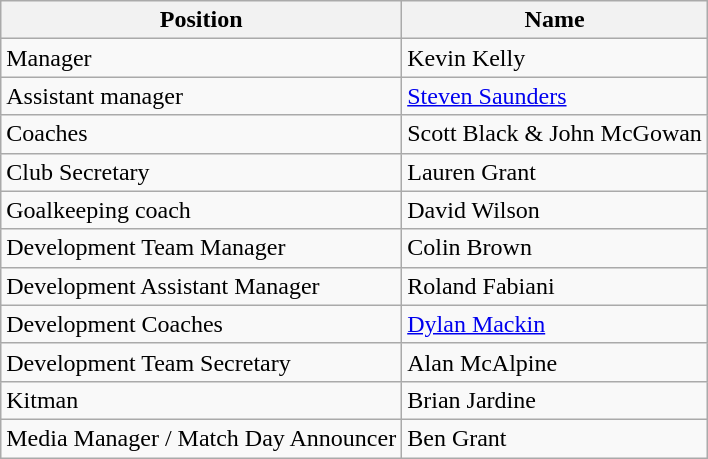<table class="wikitable">
<tr>
<th>Position</th>
<th>Name</th>
</tr>
<tr>
<td>Manager</td>
<td>Kevin Kelly</td>
</tr>
<tr>
<td>Assistant manager</td>
<td><a href='#'>Steven Saunders</a></td>
</tr>
<tr>
<td>Coaches</td>
<td>Scott Black & John McGowan</td>
</tr>
<tr>
<td>Club Secretary</td>
<td>Lauren Grant</td>
</tr>
<tr>
<td>Goalkeeping coach</td>
<td>David Wilson</td>
</tr>
<tr>
<td>Development Team Manager</td>
<td>Colin Brown</td>
</tr>
<tr>
<td>Development Assistant Manager</td>
<td>Roland Fabiani</td>
</tr>
<tr>
<td>Development Coaches</td>
<td><a href='#'>Dylan Mackin</a></td>
</tr>
<tr>
<td>Development Team Secretary</td>
<td>Alan McAlpine</td>
</tr>
<tr>
<td>Kitman</td>
<td>Brian Jardine</td>
</tr>
<tr>
<td>Media Manager / Match Day Announcer</td>
<td>Ben Grant</td>
</tr>
</table>
